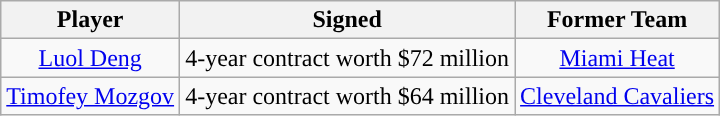<table class="wikitable sortable sortable">
<tr>
<th>Player</th>
<th>Signed</th>
<th>Former Team</th>
</tr>
<tr style="text-align: center">
<td><a href='#'>Luol Deng</a></td>
<td>4-year contract worth $72 million</td>
<td><a href='#'>Miami Heat</a></td>
</tr>
<tr style="text-align: center">
<td><a href='#'>Timofey Mozgov</a></td>
<td>4-year contract worth $64 million</td>
<td><a href='#'>Cleveland Cavaliers</a></td>
</tr>
</table>
